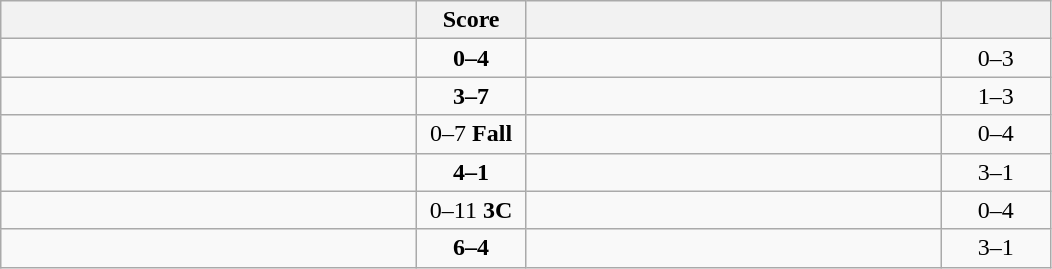<table class="wikitable" style="text-align: center; ">
<tr>
<th align="right" width="270"></th>
<th width="65">Score</th>
<th align="left" width="270"></th>
<th width="65"></th>
</tr>
<tr>
<td align="left"></td>
<td><strong>0–4</strong></td>
<td align="left"><strong></strong></td>
<td>0–3 <strong></strong></td>
</tr>
<tr>
<td align="left"></td>
<td><strong>3–7</strong></td>
<td align="left"><strong></strong></td>
<td>1–3 <strong></strong></td>
</tr>
<tr>
<td align="left"></td>
<td>0–7 <strong>Fall</strong></td>
<td align="left"><strong></strong></td>
<td>0–4 <strong></strong></td>
</tr>
<tr>
<td align="left"><strong></strong></td>
<td><strong>4–1</strong></td>
<td align="left"></td>
<td>3–1 <strong></strong></td>
</tr>
<tr>
<td align="left"></td>
<td>0–11 <strong>3C</strong></td>
<td align="left"><strong></strong></td>
<td>0–4 <strong></strong></td>
</tr>
<tr>
<td align="left"><strong></strong></td>
<td><strong>6–4</strong></td>
<td align="left"></td>
<td>3–1 <strong></strong></td>
</tr>
</table>
